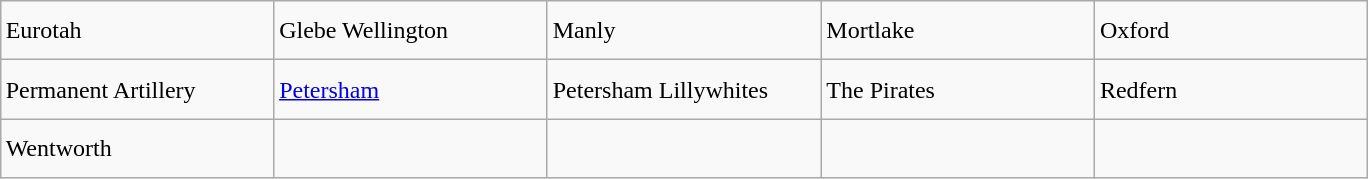<table class="wikitable" style="margin:auto; text-valign:center; text-align:left;">
<tr style="line-height:200%">
<td width="175"> Eurotah</td>
<td width="175"> Glebe Wellington</td>
<td width="175"> Manly</td>
<td width="175"> Mortlake</td>
<td width="175"> Oxford</td>
</tr>
<tr style="line-height:200%">
<td> Permanent Artillery</td>
<td> <a href='#'>Petersham</a></td>
<td>Petersham Lillywhites</td>
<td> The Pirates</td>
<td> Redfern</td>
</tr>
<tr style="line-height:200%">
<td> Wentworth</td>
<td></td>
<td></td>
<td></td>
<td></td>
</tr>
</table>
